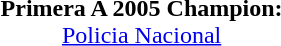<table width=95%>
<tr align=center>
<td><strong>Primera A 2005 Champion:</strong><br><a href='#'>Policia Nacional</a></td>
</tr>
</table>
